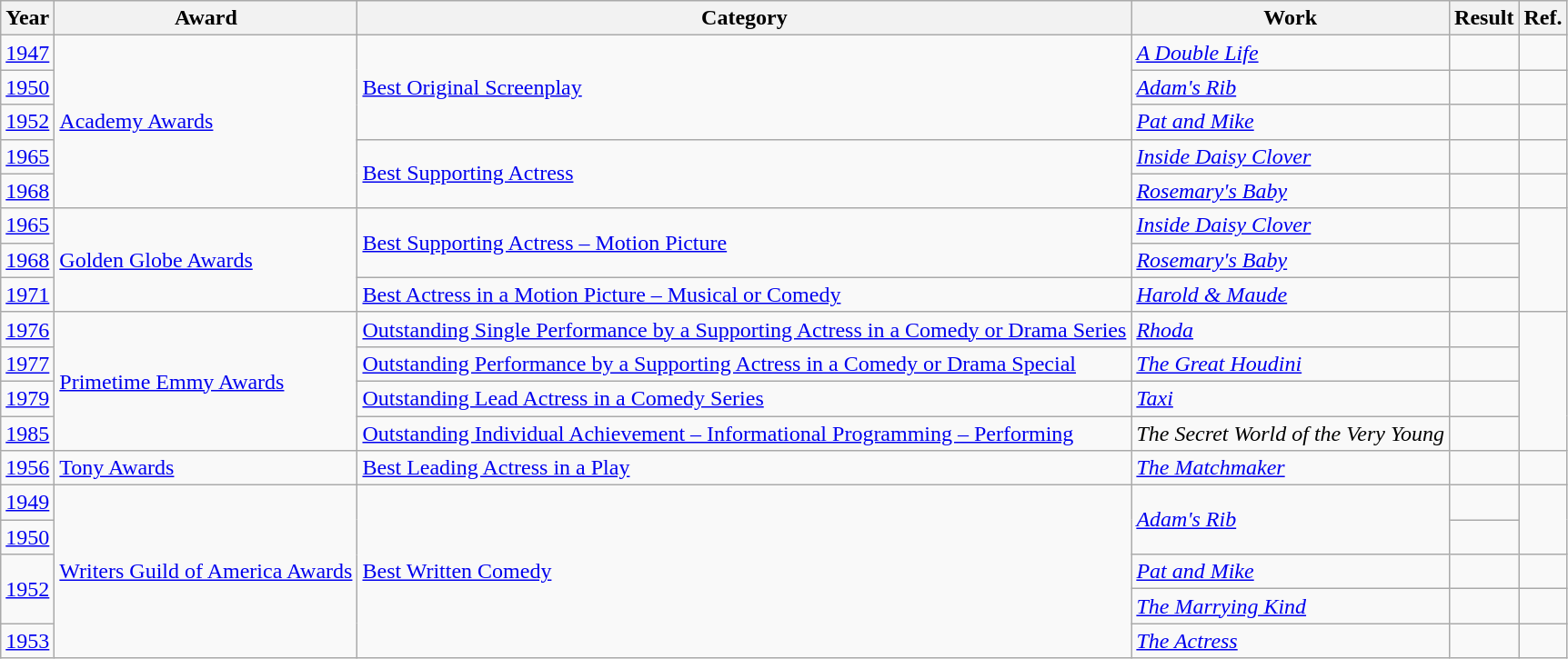<table class="wikitable unsortable">
<tr align="center">
<th>Year</th>
<th>Award</th>
<th>Category</th>
<th>Work</th>
<th>Result</th>
<th>Ref.</th>
</tr>
<tr>
<td><a href='#'>1947</a></td>
<td rowspan="5"><a href='#'>Academy Awards</a></td>
<td rowspan="3"><a href='#'>Best Original Screenplay</a></td>
<td><em><a href='#'>A Double Life</a></em></td>
<td></td>
<td align="center"></td>
</tr>
<tr>
<td><a href='#'>1950</a></td>
<td><em><a href='#'>Adam's Rib</a></em></td>
<td></td>
<td align="center"></td>
</tr>
<tr>
<td><a href='#'>1952</a></td>
<td><em><a href='#'>Pat and Mike</a></em></td>
<td></td>
<td align="center"></td>
</tr>
<tr>
<td><a href='#'>1965</a></td>
<td rowspan="2"><a href='#'>Best Supporting Actress</a></td>
<td><em><a href='#'>Inside Daisy Clover</a></em></td>
<td></td>
<td align="center"></td>
</tr>
<tr>
<td><a href='#'>1968</a></td>
<td><em><a href='#'>Rosemary's Baby</a></em></td>
<td></td>
<td align="center"></td>
</tr>
<tr>
<td><a href='#'>1965</a></td>
<td rowspan="3"><a href='#'>Golden Globe Awards</a></td>
<td rowspan="2"><a href='#'>Best Supporting Actress – Motion Picture</a></td>
<td><em><a href='#'>Inside Daisy Clover</a></em></td>
<td></td>
<td rowspan="3" align="center"></td>
</tr>
<tr>
<td><a href='#'>1968</a></td>
<td><em><a href='#'>Rosemary's Baby</a></em></td>
<td></td>
</tr>
<tr>
<td><a href='#'>1971</a></td>
<td><a href='#'>Best Actress in a Motion Picture – Musical or Comedy</a></td>
<td><em><a href='#'>Harold & Maude</a></em></td>
<td></td>
</tr>
<tr>
<td><a href='#'>1976</a></td>
<td rowspan="4"><a href='#'>Primetime Emmy Awards</a></td>
<td><a href='#'>Outstanding Single Performance by a Supporting Actress in a Comedy or Drama Series</a></td>
<td><em><a href='#'>Rhoda</a></em></td>
<td></td>
<td rowspan="4" align="center"></td>
</tr>
<tr>
<td><a href='#'>1977</a></td>
<td><a href='#'>Outstanding Performance by a Supporting Actress in a Comedy or Drama Special</a></td>
<td><em><a href='#'>The Great Houdini</a></em></td>
<td></td>
</tr>
<tr>
<td><a href='#'>1979</a></td>
<td><a href='#'>Outstanding Lead Actress in a Comedy Series</a></td>
<td><em><a href='#'>Taxi</a></em></td>
<td></td>
</tr>
<tr>
<td><a href='#'>1985</a></td>
<td><a href='#'>Outstanding Individual Achievement – Informational Programming – Performing</a></td>
<td><em>The Secret World of the Very Young</em></td>
<td></td>
</tr>
<tr>
<td><a href='#'>1956</a></td>
<td><a href='#'>Tony Awards</a></td>
<td><a href='#'>Best Leading Actress in a Play</a></td>
<td><em><a href='#'>The Matchmaker</a></em></td>
<td></td>
<td align="center"></td>
</tr>
<tr>
<td><a href='#'>1949</a></td>
<td rowspan="5"><a href='#'>Writers Guild of America Awards</a></td>
<td rowspan="5"><a href='#'>Best Written Comedy</a></td>
<td rowspan="2"><em><a href='#'>Adam's Rib</a></em></td>
<td></td>
<td rowspan="2" align="center"></td>
</tr>
<tr>
<td><a href='#'>1950</a></td>
<td></td>
</tr>
<tr>
<td rowspan="2"><a href='#'>1952</a></td>
<td><em><a href='#'>Pat and Mike</a></em></td>
<td></td>
<td align="center"></td>
</tr>
<tr>
<td><em><a href='#'>The Marrying Kind</a></em></td>
<td></td>
<td align="center"></td>
</tr>
<tr>
<td><a href='#'>1953</a></td>
<td><em><a href='#'>The Actress</a></em></td>
<td></td>
<td align="center"></td>
</tr>
</table>
